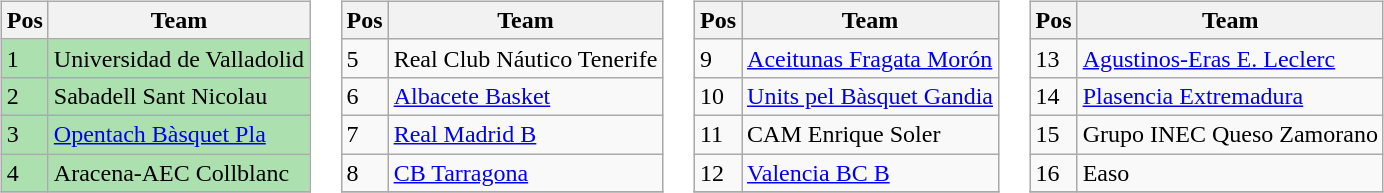<table>
<tr>
<td valign="top" width=0%><br><table class="wikitable">
<tr>
<th>Pos</th>
<th>Team</th>
</tr>
<tr bgcolor=ACE1AF>
<td>1</td>
<td>Universidad de Valladolid</td>
</tr>
<tr bgcolor=ACE1AF>
<td>2</td>
<td>Sabadell Sant Nicolau</td>
</tr>
<tr bgcolor=ACE1AF>
<td>3</td>
<td><a href='#'>Opentach Bàsquet Pla</a></td>
</tr>
<tr bgcolor=ACE1AF>
<td>4</td>
<td>Aracena-AEC Collblanc</td>
</tr>
<tr>
</tr>
</table>
</td>
<td valign="top" width=0%><br><table class="wikitable">
<tr>
<th>Pos</th>
<th>Team</th>
</tr>
<tr>
<td>5</td>
<td>Real Club Náutico Tenerife</td>
</tr>
<tr>
<td>6</td>
<td><a href='#'>Albacete Basket</a></td>
</tr>
<tr>
<td>7</td>
<td><a href='#'>Real Madrid B</a></td>
</tr>
<tr>
<td>8</td>
<td><a href='#'>CB Tarragona</a></td>
</tr>
<tr>
</tr>
</table>
</td>
<td valign="top" width=0%><br><table class="wikitable">
<tr>
<th>Pos</th>
<th>Team</th>
</tr>
<tr>
<td>9</td>
<td><a href='#'>Aceitunas Fragata Morón</a></td>
</tr>
<tr>
<td>10</td>
<td><a href='#'>Units pel Bàsquet Gandia</a></td>
</tr>
<tr>
<td>11</td>
<td>CAM Enrique Soler</td>
</tr>
<tr>
<td>12</td>
<td><a href='#'>Valencia BC B</a></td>
</tr>
<tr>
</tr>
</table>
</td>
<td valign="top" width=0%><br><table class="wikitable">
<tr>
<th>Pos</th>
<th>Team</th>
</tr>
<tr>
<td>13</td>
<td><a href='#'>Agustinos-Eras E. Leclerc</a></td>
</tr>
<tr>
<td>14</td>
<td><a href='#'>Plasencia Extremadura</a></td>
</tr>
<tr>
<td>15</td>
<td>Grupo INEC Queso Zamorano</td>
</tr>
<tr>
<td>16</td>
<td>Easo</td>
</tr>
<tr>
</tr>
</table>
</td>
</tr>
</table>
